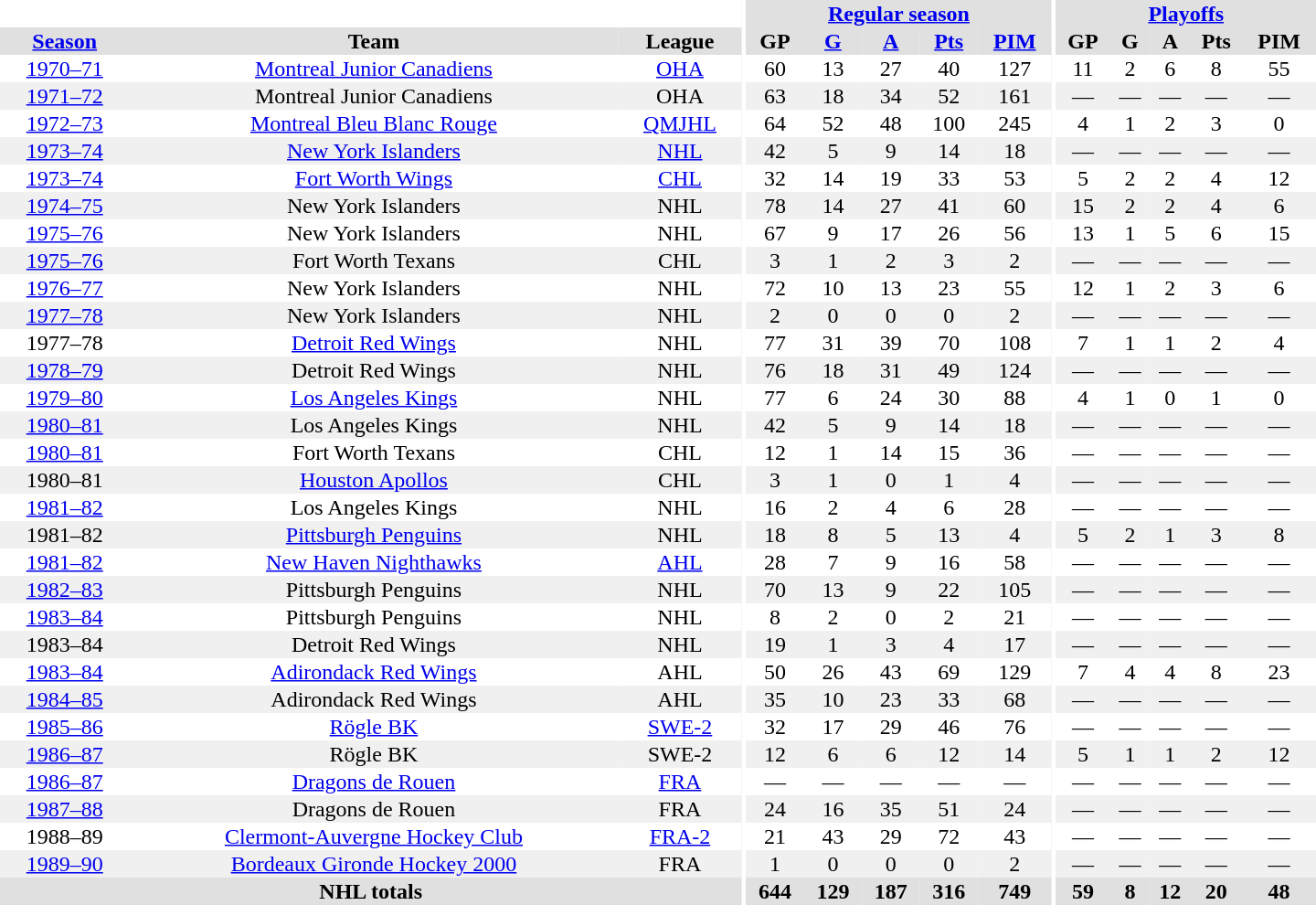<table border="0" cellpadding="1" cellspacing="0" style="text-align:center; width:60em">
<tr bgcolor="#e0e0e0">
<th colspan="3" bgcolor="#ffffff"></th>
<th rowspan="100" bgcolor="#ffffff"></th>
<th colspan="5"><a href='#'>Regular season</a></th>
<th rowspan="100" bgcolor="#ffffff"></th>
<th colspan="5"><a href='#'>Playoffs</a></th>
</tr>
<tr bgcolor="#e0e0e0">
<th><a href='#'>Season</a></th>
<th>Team</th>
<th>League</th>
<th>GP</th>
<th><a href='#'>G</a></th>
<th><a href='#'>A</a></th>
<th><a href='#'>Pts</a></th>
<th><a href='#'>PIM</a></th>
<th>GP</th>
<th>G</th>
<th>A</th>
<th>Pts</th>
<th>PIM</th>
</tr>
<tr>
<td><a href='#'>1970–71</a></td>
<td><a href='#'>Montreal Junior Canadiens</a></td>
<td><a href='#'>OHA</a></td>
<td>60</td>
<td>13</td>
<td>27</td>
<td>40</td>
<td>127</td>
<td>11</td>
<td>2</td>
<td>6</td>
<td>8</td>
<td>55</td>
</tr>
<tr bgcolor="#f0f0f0">
<td><a href='#'>1971–72</a></td>
<td>Montreal Junior Canadiens</td>
<td>OHA</td>
<td>63</td>
<td>18</td>
<td>34</td>
<td>52</td>
<td>161</td>
<td>—</td>
<td>—</td>
<td>—</td>
<td>—</td>
<td>—</td>
</tr>
<tr>
<td><a href='#'>1972–73</a></td>
<td><a href='#'>Montreal Bleu Blanc Rouge</a></td>
<td><a href='#'>QMJHL</a></td>
<td>64</td>
<td>52</td>
<td>48</td>
<td>100</td>
<td>245</td>
<td>4</td>
<td>1</td>
<td>2</td>
<td>3</td>
<td>0</td>
</tr>
<tr bgcolor="#f0f0f0">
<td><a href='#'>1973–74</a></td>
<td><a href='#'>New York Islanders</a></td>
<td><a href='#'>NHL</a></td>
<td>42</td>
<td>5</td>
<td>9</td>
<td>14</td>
<td>18</td>
<td>—</td>
<td>—</td>
<td>—</td>
<td>—</td>
<td>—</td>
</tr>
<tr>
<td><a href='#'>1973–74</a></td>
<td><a href='#'>Fort Worth Wings</a></td>
<td><a href='#'>CHL</a></td>
<td>32</td>
<td>14</td>
<td>19</td>
<td>33</td>
<td>53</td>
<td>5</td>
<td>2</td>
<td>2</td>
<td>4</td>
<td>12</td>
</tr>
<tr bgcolor="#f0f0f0">
<td><a href='#'>1974–75</a></td>
<td>New York Islanders</td>
<td>NHL</td>
<td>78</td>
<td>14</td>
<td>27</td>
<td>41</td>
<td>60</td>
<td>15</td>
<td>2</td>
<td>2</td>
<td>4</td>
<td>6</td>
</tr>
<tr>
<td><a href='#'>1975–76</a></td>
<td>New York Islanders</td>
<td>NHL</td>
<td>67</td>
<td>9</td>
<td>17</td>
<td>26</td>
<td>56</td>
<td>13</td>
<td>1</td>
<td>5</td>
<td>6</td>
<td>15</td>
</tr>
<tr bgcolor="#f0f0f0">
<td><a href='#'>1975–76</a></td>
<td>Fort Worth Texans</td>
<td>CHL</td>
<td>3</td>
<td>1</td>
<td>2</td>
<td>3</td>
<td>2</td>
<td>—</td>
<td>—</td>
<td>—</td>
<td>—</td>
<td>—</td>
</tr>
<tr>
<td><a href='#'>1976–77</a></td>
<td>New York Islanders</td>
<td>NHL</td>
<td>72</td>
<td>10</td>
<td>13</td>
<td>23</td>
<td>55</td>
<td>12</td>
<td>1</td>
<td>2</td>
<td>3</td>
<td>6</td>
</tr>
<tr bgcolor="#f0f0f0">
<td><a href='#'>1977–78</a></td>
<td>New York Islanders</td>
<td>NHL</td>
<td>2</td>
<td>0</td>
<td>0</td>
<td>0</td>
<td>2</td>
<td>—</td>
<td>—</td>
<td>—</td>
<td>—</td>
<td>—</td>
</tr>
<tr>
<td>1977–78</td>
<td><a href='#'>Detroit Red Wings</a></td>
<td>NHL</td>
<td>77</td>
<td>31</td>
<td>39</td>
<td>70</td>
<td>108</td>
<td>7</td>
<td>1</td>
<td>1</td>
<td>2</td>
<td>4</td>
</tr>
<tr bgcolor="#f0f0f0">
<td><a href='#'>1978–79</a></td>
<td>Detroit Red Wings</td>
<td>NHL</td>
<td>76</td>
<td>18</td>
<td>31</td>
<td>49</td>
<td>124</td>
<td>—</td>
<td>—</td>
<td>—</td>
<td>—</td>
<td>—</td>
</tr>
<tr>
<td><a href='#'>1979–80</a></td>
<td><a href='#'>Los Angeles Kings</a></td>
<td>NHL</td>
<td>77</td>
<td>6</td>
<td>24</td>
<td>30</td>
<td>88</td>
<td>4</td>
<td>1</td>
<td>0</td>
<td>1</td>
<td>0</td>
</tr>
<tr bgcolor="#f0f0f0">
<td><a href='#'>1980–81</a></td>
<td>Los Angeles Kings</td>
<td>NHL</td>
<td>42</td>
<td>5</td>
<td>9</td>
<td>14</td>
<td>18</td>
<td>—</td>
<td>—</td>
<td>—</td>
<td>—</td>
<td>—</td>
</tr>
<tr>
<td><a href='#'>1980–81</a></td>
<td>Fort Worth Texans</td>
<td>CHL</td>
<td>12</td>
<td>1</td>
<td>14</td>
<td>15</td>
<td>36</td>
<td>—</td>
<td>—</td>
<td>—</td>
<td>—</td>
<td>—</td>
</tr>
<tr bgcolor="#f0f0f0">
<td>1980–81</td>
<td><a href='#'>Houston Apollos</a></td>
<td>CHL</td>
<td>3</td>
<td>1</td>
<td>0</td>
<td>1</td>
<td>4</td>
<td>—</td>
<td>—</td>
<td>—</td>
<td>—</td>
<td>—</td>
</tr>
<tr>
<td><a href='#'>1981–82</a></td>
<td>Los Angeles Kings</td>
<td>NHL</td>
<td>16</td>
<td>2</td>
<td>4</td>
<td>6</td>
<td>28</td>
<td>—</td>
<td>—</td>
<td>—</td>
<td>—</td>
<td>—</td>
</tr>
<tr bgcolor="#f0f0f0">
<td>1981–82</td>
<td><a href='#'>Pittsburgh Penguins</a></td>
<td>NHL</td>
<td>18</td>
<td>8</td>
<td>5</td>
<td>13</td>
<td>4</td>
<td>5</td>
<td>2</td>
<td>1</td>
<td>3</td>
<td>8</td>
</tr>
<tr>
<td><a href='#'>1981–82</a></td>
<td><a href='#'>New Haven Nighthawks</a></td>
<td><a href='#'>AHL</a></td>
<td>28</td>
<td>7</td>
<td>9</td>
<td>16</td>
<td>58</td>
<td>—</td>
<td>—</td>
<td>—</td>
<td>—</td>
<td>—</td>
</tr>
<tr bgcolor="#f0f0f0">
<td><a href='#'>1982–83</a></td>
<td>Pittsburgh Penguins</td>
<td>NHL</td>
<td>70</td>
<td>13</td>
<td>9</td>
<td>22</td>
<td>105</td>
<td>—</td>
<td>—</td>
<td>—</td>
<td>—</td>
<td>—</td>
</tr>
<tr>
<td><a href='#'>1983–84</a></td>
<td>Pittsburgh Penguins</td>
<td>NHL</td>
<td>8</td>
<td>2</td>
<td>0</td>
<td>2</td>
<td>21</td>
<td>—</td>
<td>—</td>
<td>—</td>
<td>—</td>
<td>—</td>
</tr>
<tr bgcolor="#f0f0f0">
<td>1983–84</td>
<td>Detroit Red Wings</td>
<td>NHL</td>
<td>19</td>
<td>1</td>
<td>3</td>
<td>4</td>
<td>17</td>
<td>—</td>
<td>—</td>
<td>—</td>
<td>—</td>
<td>—</td>
</tr>
<tr>
<td><a href='#'>1983–84</a></td>
<td><a href='#'>Adirondack Red Wings</a></td>
<td>AHL</td>
<td>50</td>
<td>26</td>
<td>43</td>
<td>69</td>
<td>129</td>
<td>7</td>
<td>4</td>
<td>4</td>
<td>8</td>
<td>23</td>
</tr>
<tr bgcolor="#f0f0f0">
<td><a href='#'>1984–85</a></td>
<td>Adirondack Red Wings</td>
<td>AHL</td>
<td>35</td>
<td>10</td>
<td>23</td>
<td>33</td>
<td>68</td>
<td>—</td>
<td>—</td>
<td>—</td>
<td>—</td>
<td>—</td>
</tr>
<tr>
<td><a href='#'>1985–86</a></td>
<td><a href='#'>Rögle BK</a></td>
<td><a href='#'>SWE-2</a></td>
<td>32</td>
<td>17</td>
<td>29</td>
<td>46</td>
<td>76</td>
<td>—</td>
<td>—</td>
<td>—</td>
<td>—</td>
<td>—</td>
</tr>
<tr bgcolor="#f0f0f0">
<td><a href='#'>1986–87</a></td>
<td>Rögle BK</td>
<td>SWE-2</td>
<td>12</td>
<td>6</td>
<td>6</td>
<td>12</td>
<td>14</td>
<td>5</td>
<td>1</td>
<td>1</td>
<td>2</td>
<td>12</td>
</tr>
<tr>
<td><a href='#'>1986–87</a></td>
<td><a href='#'>Dragons de Rouen</a></td>
<td><a href='#'>FRA</a></td>
<td>—</td>
<td>—</td>
<td>—</td>
<td>—</td>
<td>—</td>
<td>—</td>
<td>—</td>
<td>—</td>
<td>—</td>
<td>—</td>
</tr>
<tr bgcolor="#f0f0f0">
<td><a href='#'>1987–88</a></td>
<td>Dragons de Rouen</td>
<td>FRA</td>
<td>24</td>
<td>16</td>
<td>35</td>
<td>51</td>
<td>24</td>
<td>—</td>
<td>—</td>
<td>—</td>
<td>—</td>
<td>—</td>
</tr>
<tr>
<td>1988–89</td>
<td><a href='#'>Clermont-Auvergne Hockey Club</a></td>
<td><a href='#'>FRA-2</a></td>
<td>21</td>
<td>43</td>
<td>29</td>
<td>72</td>
<td>43</td>
<td>—</td>
<td>—</td>
<td>—</td>
<td>—</td>
<td>—</td>
</tr>
<tr bgcolor="#f0f0f0">
<td><a href='#'>1989–90</a></td>
<td><a href='#'>Bordeaux Gironde Hockey 2000</a></td>
<td>FRA</td>
<td>1</td>
<td>0</td>
<td>0</td>
<td>0</td>
<td>2</td>
<td>—</td>
<td>—</td>
<td>—</td>
<td>—</td>
<td>—</td>
</tr>
<tr bgcolor="#e0e0e0">
<th colspan="3">NHL totals</th>
<th>644</th>
<th>129</th>
<th>187</th>
<th>316</th>
<th>749</th>
<th>59</th>
<th>8</th>
<th>12</th>
<th>20</th>
<th>48</th>
</tr>
</table>
